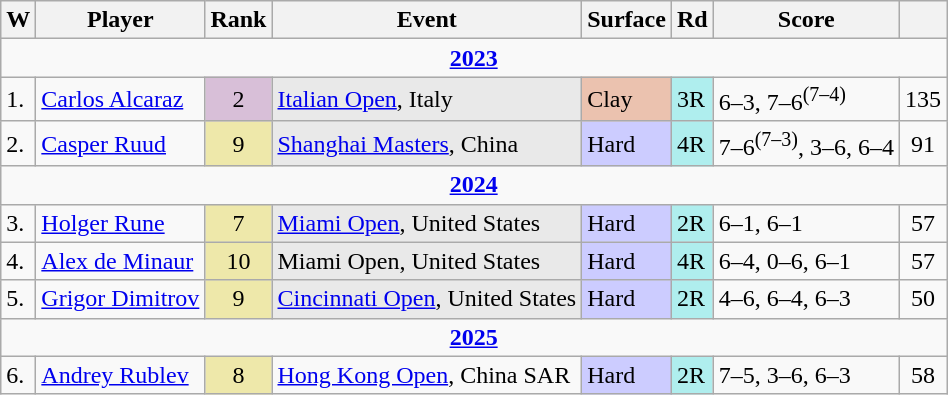<table class="wikitable sortable">
<tr>
<th>W</th>
<th>Player</th>
<th>Rank</th>
<th>Event</th>
<th>Surface</th>
<th class="unsortable">Rd</th>
<th class="unsortable">Score</th>
<th class="unsortable"></th>
</tr>
<tr>
<td colspan=8 style=text-align:center><strong><a href='#'>2023</a></strong></td>
</tr>
<tr>
<td>1.</td>
<td> <a href='#'>Carlos Alcaraz</a></td>
<td align=center bgcolor=thistle>2</td>
<td bgcolor=e9e9e9><a href='#'>Italian Open</a>, Italy</td>
<td bgcolor=ebc2af>Clay</td>
<td bgcolor=afeeee>3R</td>
<td>6–3, 7–6<sup>(7–4)</sup></td>
<td align=center>135</td>
</tr>
<tr>
<td>2.</td>
<td> <a href='#'>Casper Ruud</a></td>
<td align=center bgcolor=eee8aa>9</td>
<td bgcolor=e9e9e9><a href='#'>Shanghai Masters</a>, China</td>
<td bgcolor=ccccff>Hard</td>
<td bgcolor=afeeee>4R</td>
<td>7–6<sup>(7–3)</sup>, 3–6, 6–4</td>
<td align=center>91</td>
</tr>
<tr>
<td colspan=8 style=text-align:center><strong><a href='#'>2024</a></strong></td>
</tr>
<tr>
<td>3.</td>
<td> <a href='#'>Holger Rune</a></td>
<td align=center bgcolor=eee8aa>7</td>
<td bgcolor=e9e9e9><a href='#'>Miami Open</a>, United States</td>
<td bgcolor=ccccff>Hard</td>
<td bgcolor=afeeee>2R</td>
<td>6–1, 6–1</td>
<td align=center>57</td>
</tr>
<tr>
<td>4.</td>
<td> <a href='#'>Alex de Minaur</a></td>
<td align=center bgcolor=eee8aa>10</td>
<td bgcolor=e9e9e9>Miami Open, United States</td>
<td bgcolor=ccccff>Hard</td>
<td bgcolor=afeeee>4R</td>
<td>6–4, 0–6, 6–1</td>
<td align=center>57</td>
</tr>
<tr>
<td>5.</td>
<td> <a href='#'>Grigor Dimitrov</a></td>
<td align=center bgcolor=eee8aa>9</td>
<td bgcolor=e9e9e9><a href='#'>Cincinnati Open</a>, United States</td>
<td bgcolor=ccccff>Hard</td>
<td bgcolor=afeeee>2R</td>
<td>4–6, 6–4, 6–3</td>
<td align=center>50</td>
</tr>
<tr>
<td colspan=8 style=text-align:center><strong><a href='#'>2025</a></strong></td>
</tr>
<tr>
<td>6.</td>
<td> <a href='#'>Andrey Rublev</a></td>
<td align=center bgcolor=eee8aa>8</td>
<td><a href='#'>Hong Kong Open</a>, China SAR</td>
<td bgcolor=ccccff>Hard</td>
<td bgcolor=afeeee>2R</td>
<td>7–5, 3–6, 6–3</td>
<td align=center>58</td>
</tr>
</table>
